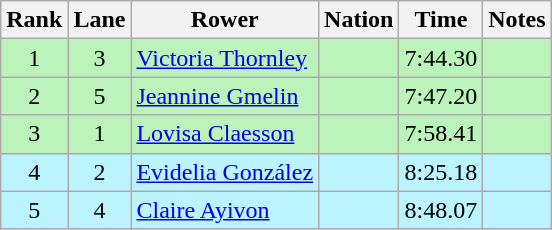<table class="wikitable sortable" style="text-align:center">
<tr>
<th>Rank</th>
<th>Lane</th>
<th>Rower</th>
<th>Nation</th>
<th>Time</th>
<th>Notes</th>
</tr>
<tr bgcolor=bbf3bb>
<td>1</td>
<td>3</td>
<td align=left><a href='#'>Victoria Thornley</a></td>
<td align=left></td>
<td>7:44.30</td>
<td></td>
</tr>
<tr bgcolor=bbf3bb>
<td>2</td>
<td>5</td>
<td align=left><a href='#'>Jeannine Gmelin</a></td>
<td align=left></td>
<td>7:47.20</td>
<td></td>
</tr>
<tr bgcolor=bbf3bb>
<td>3</td>
<td>1</td>
<td align=left><a href='#'>Lovisa Claesson</a></td>
<td align=left></td>
<td>7:58.41</td>
<td></td>
</tr>
<tr bgcolor=bbf3ff>
<td>4</td>
<td>2</td>
<td align=left><a href='#'>Evidelia González</a></td>
<td align=left></td>
<td>8:25.18</td>
<td></td>
</tr>
<tr bgcolor=bbf3ff>
<td>5</td>
<td>4</td>
<td align=left><a href='#'>Claire Ayivon</a></td>
<td align=left></td>
<td>8:48.07</td>
<td></td>
</tr>
</table>
